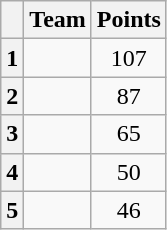<table class="wikitable">
<tr>
<th></th>
<th>Team</th>
<th>Points</th>
</tr>
<tr>
<th>1</th>
<td></td>
<td align="center">107</td>
</tr>
<tr>
<th>2</th>
<td></td>
<td align="center">87</td>
</tr>
<tr>
<th>3</th>
<td></td>
<td align="center">65</td>
</tr>
<tr>
<th>4</th>
<td></td>
<td align="center">50</td>
</tr>
<tr>
<th>5</th>
<td></td>
<td align="center">46</td>
</tr>
</table>
